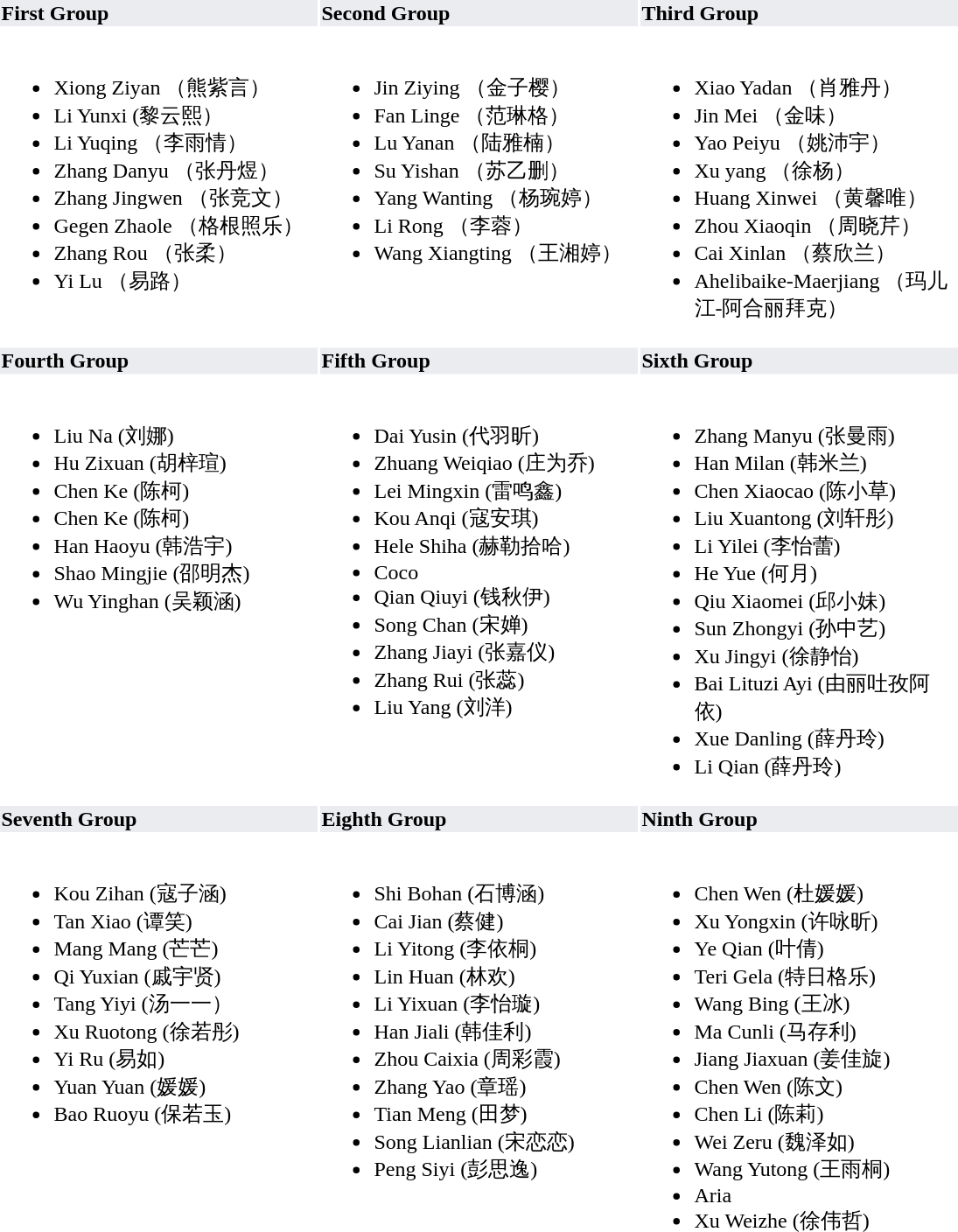<table>
<tr>
<td width=240px bgcolor=#eaecf0><strong>First Group</strong></td>
<td width=240px bgcolor=#eaecf0><strong>Second Group</strong></td>
<td width=240px bgcolor=#eaecf0><strong>Third Group</strong></td>
</tr>
<tr style="vertical-align: top;"|>
<td><br><ul><li>Xiong Ziyan （熊紫言）</li><li>Li Yunxi (黎云熙）</li><li>Li Yuqing （李雨情）</li><li>Zhang Danyu （张丹煜）</li><li>Zhang Jingwen （张竞文）</li><li>Gegen Zhaole （格根照乐）</li><li>Zhang Rou （张柔）</li><li>Yi Lu （易路）</li></ul></td>
<td><br><ul><li>Jin Ziying （金子樱）</li><li>Fan Linge （范琳格）</li><li>Lu Yanan （陆雅楠）</li><li>Su Yishan （苏乙删）</li><li>Yang Wanting （杨琬婷）</li><li>Li Rong （李蓉）</li><li>Wang Xiangting （王湘婷）</li></ul></td>
<td><br><ul><li>Xiao Yadan （肖雅丹）</li><li>Jin Mei （金味）</li><li>Yao Peiyu （姚沛宇）</li><li>Xu yang （徐杨）</li><li>Huang Xinwei （黄馨唯）</li><li>Zhou Xiaoqin （周晓芹）</li><li>Cai Xinlan （蔡欣兰）</li><li>Ahelibaike-Maerjiang （玛儿江-阿合丽拜克）</li></ul></td>
</tr>
<tr>
<td width=240px bgcolor=#eaecf0><strong>Fourth Group</strong></td>
<td width=240px bgcolor=#eaecf0><strong>Fifth Group</strong></td>
<td width=240px bgcolor=#eaecf0><strong>Sixth Group</strong></td>
</tr>
<tr style="vertical-align: top;"|>
<td><br><ul><li>Liu Na (刘娜)</li><li>Hu Zixuan (胡梓瑄)</li><li>Chen Ke (陈柯)</li><li>Chen Ke (陈柯)</li><li>Han Haoyu (韩浩宇)</li><li>Shao Mingjie (邵明杰)</li><li>Wu Yinghan (吴颖涵)</li></ul></td>
<td><br><ul><li>Dai Yusin (代羽昕)</li><li>Zhuang Weiqiao (庄为乔)</li><li>Lei Mingxin (雷鸣鑫)</li><li>Kou Anqi (寇安琪)</li><li>Hele Shiha (赫勒拾哈)</li><li>Coco</li><li>Qian Qiuyi (钱秋伊)</li><li>Song Chan (宋婵)</li><li>Zhang Jiayi (张嘉仪)</li><li>Zhang Rui (张蕊)</li><li>Liu Yang (刘洋)</li></ul></td>
<td><br><ul><li>Zhang Manyu (张曼雨)</li><li>Han Milan (韩米兰)</li><li>Chen Xiaocao (陈小草)</li><li>Liu Xuantong (刘轩彤)</li><li>Li Yilei (李怡蕾)</li><li>He Yue (何月)</li><li>Qiu Xiaomei (邱小妹)</li><li>Sun Zhongyi (孙中艺)</li><li>Xu Jingyi (徐静怡)</li><li>Bai Lituzi Ayi (由丽吐孜阿依)</li><li>Xue Danling (薛丹玲)</li><li>Li Qian (薛丹玲)</li></ul></td>
</tr>
<tr>
<td width=240px bgcolor=#eaecf0><strong>Seventh Group</strong></td>
<td width=240px bgcolor=#eaecf0><strong>Eighth Group</strong></td>
<td width=240px bgcolor=#eaecf0><strong>Ninth Group</strong></td>
</tr>
<tr style="vertical-align: top;"|>
<td><br><ul><li>Kou Zihan (寇子涵)</li><li>Tan Xiao (谭笑)</li><li>Mang Mang (芒芒)</li><li>Qi Yuxian (戚宇贤)</li><li>Tang Yiyi (汤一一）</li><li>Xu Ruotong (徐若彤)</li><li>Yi Ru (易如)</li><li>Yuan Yuan (媛媛)</li><li>Bao Ruoyu (保若玉)</li></ul></td>
<td><br><ul><li>Shi Bohan (石博涵)</li><li>Cai Jian (蔡健)</li><li>Li Yitong (李依桐)</li><li>Lin Huan (林欢)</li><li>Li Yixuan (李怡璇)</li><li>Han Jiali (韩佳利)</li><li>Zhou Caixia (周彩霞)</li><li>Zhang Yao (章瑶)</li><li>Tian Meng (田梦)</li><li>Song Lianlian (宋恋恋)</li><li>Peng Siyi (彭思逸)</li></ul></td>
<td><br><ul><li>Chen Wen (杜媛媛)</li><li>Xu Yongxin (许咏昕)</li><li>Ye Qian (叶倩)</li><li>Teri Gela (特日格乐)</li><li>Wang Bing (王冰)</li><li>Ma Cunli (马存利)</li><li>Jiang Jiaxuan (姜佳旋)</li><li>Chen Wen (陈文)</li><li>Chen Li (陈莉)</li><li>Wei Zeru (魏泽如)</li><li>Wang Yutong (王雨桐)</li><li>Aria</li><li>Xu Weizhe (徐伟哲)</li></ul></td>
</tr>
</table>
